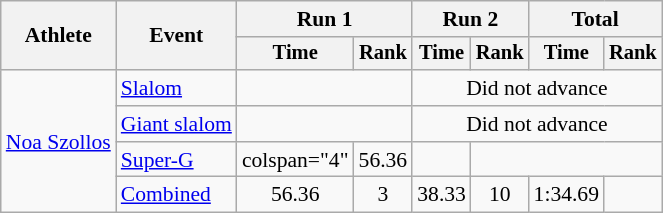<table class="wikitable" style="font-size:90%">
<tr>
<th rowspan=2>Athlete</th>
<th rowspan=2>Event</th>
<th colspan=2>Run 1</th>
<th colspan=2>Run 2</th>
<th colspan=2>Total</th>
</tr>
<tr style="font-size:95%">
<th>Time</th>
<th>Rank</th>
<th>Time</th>
<th>Rank</th>
<th>Time</th>
<th>Rank</th>
</tr>
<tr align=center>
<td align="left" rowspan="4"><a href='#'>Noa Szollos</a></td>
<td align="left"><a href='#'>Slalom</a></td>
<td colspan="2"></td>
<td colspan="4">Did not advance</td>
</tr>
<tr align=center>
<td align="left"><a href='#'>Giant slalom</a></td>
<td colspan="2"></td>
<td colspan="4">Did not advance</td>
</tr>
<tr align=center>
<td align="left"><a href='#'>Super-G</a></td>
<td>colspan="4" </td>
<td>56.36</td>
<td></td>
</tr>
<tr align=center>
<td align="left"><a href='#'>Combined</a></td>
<td>56.36</td>
<td>3</td>
<td>38.33</td>
<td>10</td>
<td>1:34.69</td>
<td></td>
</tr>
</table>
